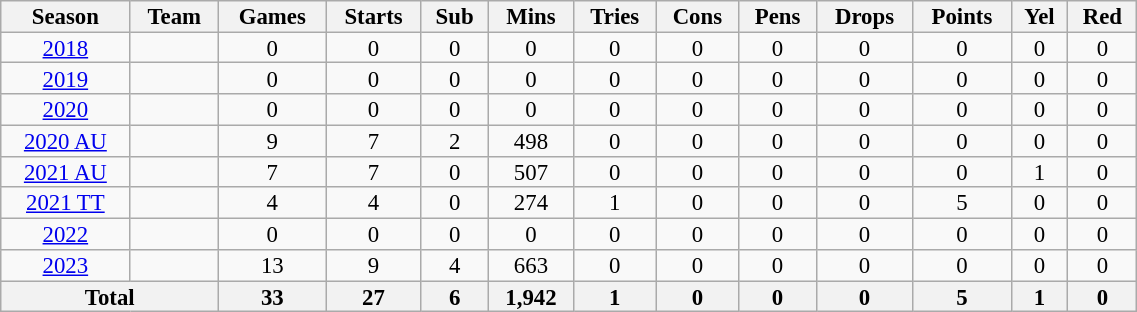<table class="wikitable" style="text-align:center; line-height:90%; font-size:95%; width:60%;">
<tr>
<th>Season</th>
<th>Team</th>
<th>Games</th>
<th>Starts</th>
<th>Sub</th>
<th>Mins</th>
<th>Tries</th>
<th>Cons</th>
<th>Pens</th>
<th>Drops</th>
<th>Points</th>
<th>Yel</th>
<th>Red</th>
</tr>
<tr>
<td><a href='#'>2018</a></td>
<td></td>
<td>0</td>
<td>0</td>
<td>0</td>
<td>0</td>
<td>0</td>
<td>0</td>
<td>0</td>
<td>0</td>
<td>0</td>
<td>0</td>
<td>0</td>
</tr>
<tr>
<td><a href='#'>2019</a></td>
<td></td>
<td>0</td>
<td>0</td>
<td>0</td>
<td>0</td>
<td>0</td>
<td>0</td>
<td>0</td>
<td>0</td>
<td>0</td>
<td>0</td>
<td>0</td>
</tr>
<tr>
<td><a href='#'>2020</a></td>
<td></td>
<td>0</td>
<td>0</td>
<td>0</td>
<td>0</td>
<td>0</td>
<td>0</td>
<td>0</td>
<td>0</td>
<td>0</td>
<td>0</td>
<td>0</td>
</tr>
<tr>
<td><a href='#'>2020 AU</a></td>
<td></td>
<td>9</td>
<td>7</td>
<td>2</td>
<td>498</td>
<td>0</td>
<td>0</td>
<td>0</td>
<td>0</td>
<td>0</td>
<td>0</td>
<td>0</td>
</tr>
<tr>
<td><a href='#'>2021 AU</a></td>
<td></td>
<td>7</td>
<td>7</td>
<td>0</td>
<td>507</td>
<td>0</td>
<td>0</td>
<td>0</td>
<td>0</td>
<td>0</td>
<td>1</td>
<td>0</td>
</tr>
<tr>
<td><a href='#'>2021 TT</a></td>
<td></td>
<td>4</td>
<td>4</td>
<td>0</td>
<td>274</td>
<td>1</td>
<td>0</td>
<td>0</td>
<td>0</td>
<td>5</td>
<td>0</td>
<td>0</td>
</tr>
<tr>
<td><a href='#'>2022</a></td>
<td></td>
<td>0</td>
<td>0</td>
<td>0</td>
<td>0</td>
<td>0</td>
<td>0</td>
<td>0</td>
<td>0</td>
<td>0</td>
<td>0</td>
<td>0</td>
</tr>
<tr>
<td><a href='#'>2023</a></td>
<td></td>
<td>13</td>
<td>9</td>
<td>4</td>
<td>663</td>
<td>0</td>
<td>0</td>
<td>0</td>
<td>0</td>
<td>0</td>
<td>0</td>
<td>0</td>
</tr>
<tr>
<th colspan="2">Total</th>
<th>33</th>
<th>27</th>
<th>6</th>
<th>1,942</th>
<th>1</th>
<th>0</th>
<th>0</th>
<th>0</th>
<th>5</th>
<th>1</th>
<th>0</th>
</tr>
</table>
